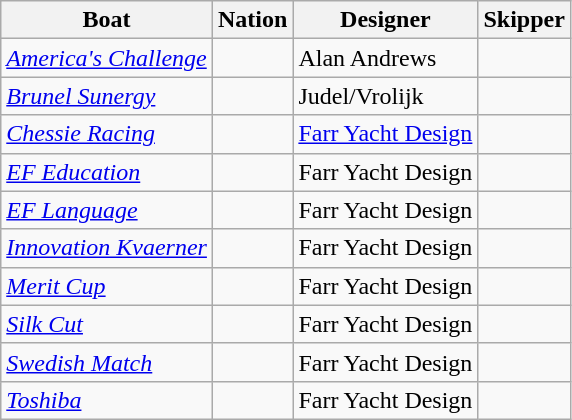<table class="wikitable sortable">
<tr>
<th>Boat</th>
<th>Nation</th>
<th>Designer</th>
<th>Skipper</th>
</tr>
<tr>
<td><em><a href='#'>America's Challenge</a></em></td>
<td></td>
<td>Alan Andrews</td>
<td> </td>
</tr>
<tr>
<td><em><a href='#'>Brunel Sunergy</a></em></td>
<td></td>
<td>Judel/Vrolijk</td>
<td> </td>
</tr>
<tr>
<td><em><a href='#'>Chessie Racing</a></em></td>
<td></td>
<td><a href='#'>Farr Yacht Design</a></td>
<td> </td>
</tr>
<tr>
<td><em><a href='#'>EF Education</a></em></td>
<td></td>
<td>Farr Yacht Design</td>
<td> </td>
</tr>
<tr>
<td><em><a href='#'>EF Language</a></em></td>
<td></td>
<td>Farr Yacht Design</td>
<td> </td>
</tr>
<tr>
<td><em><a href='#'>Innovation Kvaerner</a></em></td>
<td></td>
<td>Farr Yacht Design</td>
<td> </td>
</tr>
<tr>
<td><em><a href='#'>Merit Cup</a></em></td>
<td></td>
<td>Farr Yacht Design</td>
<td> </td>
</tr>
<tr>
<td><em><a href='#'>Silk Cut</a></em></td>
<td></td>
<td>Farr Yacht Design</td>
<td> </td>
</tr>
<tr>
<td><em><a href='#'>Swedish Match</a></em></td>
<td></td>
<td>Farr Yacht Design</td>
<td> </td>
</tr>
<tr>
<td><em><a href='#'>Toshiba</a></em></td>
<td></td>
<td>Farr Yacht Design</td>
<td> <br> </td>
</tr>
</table>
